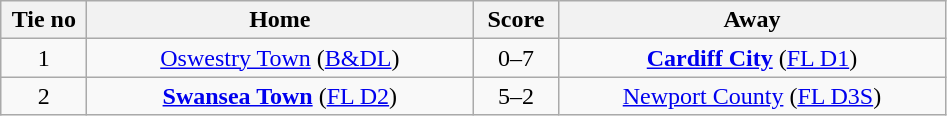<table class="wikitable" style="text-align:center">
<tr>
<th width=50>Tie no</th>
<th width=250>Home</th>
<th width=50>Score</th>
<th width=250>Away</th>
</tr>
<tr>
<td>1</td>
<td><a href='#'>Oswestry Town</a> (<a href='#'>B&DL</a>)</td>
<td>0–7</td>
<td><strong><a href='#'>Cardiff City</a></strong> (<a href='#'>FL D1</a>)</td>
</tr>
<tr>
<td>2</td>
<td><strong><a href='#'>Swansea Town</a></strong> (<a href='#'>FL D2</a>)</td>
<td>5–2</td>
<td><a href='#'>Newport County</a> (<a href='#'>FL D3S</a>)</td>
</tr>
</table>
